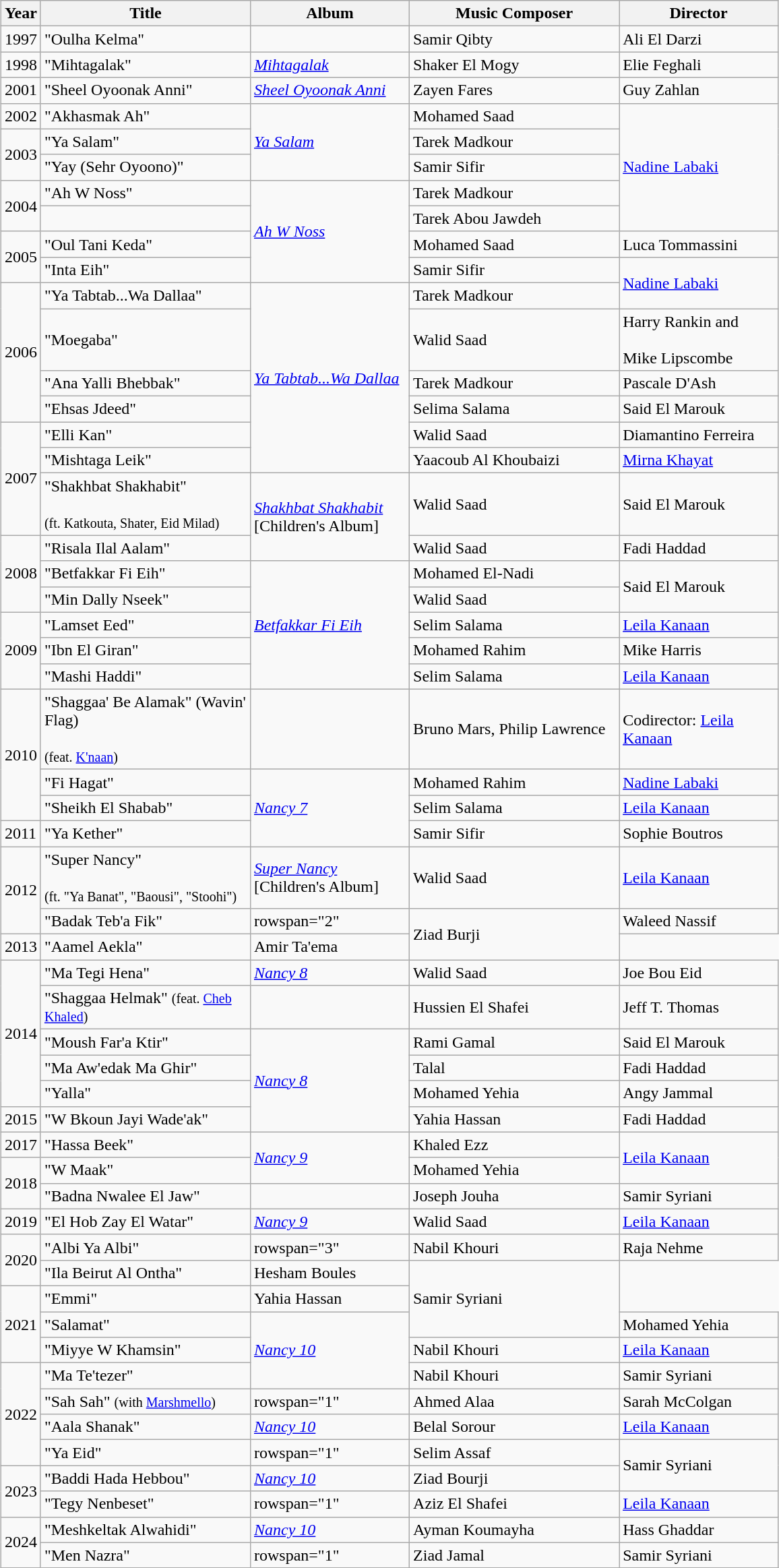<table class="wikitable" style="margin-left: auto; margin-right: auto; border: none;">
<tr>
<th style="width:30px;">Year</th>
<th style="width:200px;">Title</th>
<th style="width:150px;">Album</th>
<th style="width:200px;">Music Composer</th>
<th style="width:150px;">Director</th>
</tr>
<tr>
<td>1997</td>
<td>"Oulha Kelma"</td>
<td></td>
<td>Samir Qibty</td>
<td>Ali El Darzi</td>
</tr>
<tr>
<td>1998</td>
<td>"Mihtagalak"</td>
<td><em><a href='#'>Mihtagalak</a></em></td>
<td>Shaker El Mogy</td>
<td>Elie Feghali</td>
</tr>
<tr>
<td>2001</td>
<td>"Sheel Oyoonak Anni"</td>
<td><em><a href='#'>Sheel Oyoonak Anni</a></em></td>
<td>Zayen Fares</td>
<td>Guy Zahlan</td>
</tr>
<tr>
<td>2002</td>
<td>"Akhasmak Ah"</td>
<td rowspan="3"><em><a href='#'>Ya Salam</a></em></td>
<td>Mohamed Saad</td>
<td rowspan="5"><a href='#'>Nadine Labaki</a></td>
</tr>
<tr>
<td rowspan="2">2003</td>
<td>"Ya Salam"</td>
<td>Tarek Madkour</td>
</tr>
<tr>
<td>"Yay (Sehr Oyoono)"</td>
<td>Samir Sifir</td>
</tr>
<tr>
<td rowspan="2">2004</td>
<td>"Ah W Noss"</td>
<td rowspan="4"><em><a href='#'>Ah W Noss</a></em></td>
<td>Tarek Madkour</td>
</tr>
<tr>
<td "Lawn Ouyounak"></td>
<td>Tarek Abou Jawdeh</td>
</tr>
<tr>
<td rowspan="2">2005</td>
<td>"Oul Tani Keda"</td>
<td>Mohamed Saad</td>
<td>Luca Tommassini</td>
</tr>
<tr>
<td>"Inta Eih"</td>
<td>Samir Sifir</td>
<td rowspan="2"><a href='#'>Nadine Labaki</a></td>
</tr>
<tr>
<td rowspan="4">2006</td>
<td>"Ya Tabtab...Wa Dallaa"</td>
<td rowspan="6"><em><a href='#'>Ya Tabtab...Wa Dallaa</a></em></td>
<td>Tarek Madkour</td>
</tr>
<tr>
<td>"Moegaba"</td>
<td>Walid Saad</td>
<td>Harry Rankin and<br><br>Mike Lipscombe</td>
</tr>
<tr>
<td>"Ana Yalli Bhebbak"</td>
<td>Tarek Madkour</td>
<td>Pascale D'Ash</td>
</tr>
<tr>
<td>"Ehsas Jdeed"</td>
<td>Selima Salama</td>
<td>Said El Marouk</td>
</tr>
<tr>
<td rowspan="3">2007</td>
<td>"Elli Kan"</td>
<td>Walid Saad</td>
<td>Diamantino Ferreira</td>
</tr>
<tr>
<td>"Mishtaga Leik"</td>
<td>Yaacoub Al Khoubaizi</td>
<td><a href='#'>Mirna Khayat</a></td>
</tr>
<tr>
<td>"Shakhbat Shakhabit" <br><br><small> (ft. Katkouta, Shater, Eid Milad)</small></td>
<td rowspan="2"><em><a href='#'>Shakhbat Shakhabit</a></em><br>[Children's Album]</td>
<td>Walid Saad</td>
<td>Said El Marouk</td>
</tr>
<tr>
<td rowspan="3">2008</td>
<td>"Risala Ilal Aalam"</td>
<td>Walid Saad</td>
<td>Fadi Haddad</td>
</tr>
<tr>
<td>"Betfakkar Fi Eih"</td>
<td rowspan="5"><em><a href='#'>Betfakkar Fi Eih</a></em></td>
<td>Mohamed El-Nadi</td>
<td rowspan="2">Said El Marouk</td>
</tr>
<tr>
<td>"Min Dally Nseek"</td>
<td>Walid Saad</td>
</tr>
<tr>
<td rowspan="3">2009</td>
<td>"Lamset Eed"</td>
<td>Selim Salama</td>
<td><a href='#'>Leila Kanaan</a></td>
</tr>
<tr>
<td>"Ibn El Giran"</td>
<td>Mohamed Rahim</td>
<td>Mike Harris</td>
</tr>
<tr>
<td>"Mashi Haddi"</td>
<td>Selim Salama</td>
<td><a href='#'>Leila Kanaan</a></td>
</tr>
<tr>
<td rowspan="3">2010</td>
<td>"Shaggaa' Be Alamak" (Wavin' Flag)<br><br><small>(feat. <a href='#'>K'naan</a>)</small></td>
<td></td>
<td>Bruno Mars, Philip Lawrence</td>
<td>Codirector: <a href='#'>Leila Kanaan</a></td>
</tr>
<tr>
<td>"Fi Hagat"</td>
<td rowspan="3"><em><a href='#'>Nancy 7</a></em></td>
<td>Mohamed Rahim</td>
<td><a href='#'>Nadine Labaki</a></td>
</tr>
<tr>
<td>"Sheikh El Shabab"</td>
<td>Selim Salama</td>
<td><a href='#'>Leila Kanaan</a></td>
</tr>
<tr>
<td>2011</td>
<td>"Ya Kether"</td>
<td>Samir Sifir</td>
<td>Sophie Boutros</td>
</tr>
<tr>
<td rowspan="2">2012</td>
<td>"Super Nancy" <br><br><small> (ft. "Ya Banat", "Baousi", "Stoohi")</small></td>
<td><em><a href='#'>Super Nancy</a></em><br>[Children's Album]</td>
<td>Walid Saad</td>
<td><a href='#'>Leila Kanaan</a></td>
</tr>
<tr>
<td>"Badak Teb'a Fik"</td>
<td>rowspan="2" </td>
<td rowspan="2">Ziad Burji</td>
<td>Waleed Nassif</td>
</tr>
<tr>
<td>2013</td>
<td>"Aamel Aekla"</td>
<td>Amir Ta'ema</td>
</tr>
<tr>
<td rowspan="5">2014</td>
<td>"Ma Tegi Hena"</td>
<td><em><a href='#'>Nancy 8</a></em></td>
<td>Walid Saad</td>
<td>Joe Bou Eid</td>
</tr>
<tr>
<td>"Shaggaa Helmak" <small>(feat. <a href='#'>Cheb Khaled</a>)</small></td>
<td></td>
<td>Hussien El Shafei</td>
<td>Jeff T. Thomas</td>
</tr>
<tr>
<td>"Moush Far'a Ktir"</td>
<td rowspan="4"><em><a href='#'>Nancy 8</a></em></td>
<td>Rami Gamal</td>
<td>Said El Marouk</td>
</tr>
<tr>
<td>"Ma Aw'edak Ma Ghir"</td>
<td>Talal</td>
<td>Fadi Haddad</td>
</tr>
<tr>
<td>"Yalla"</td>
<td>Mohamed Yehia</td>
<td>Angy Jammal</td>
</tr>
<tr>
<td>2015</td>
<td>"W Bkoun Jayi Wade'ak"</td>
<td>Yahia Hassan</td>
<td>Fadi Haddad</td>
</tr>
<tr>
<td>2017</td>
<td>"Hassa Beek"</td>
<td rowspan="2"><em><a href='#'>Nancy 9</a></em></td>
<td>Khaled Ezz</td>
<td rowspan="2"><a href='#'>Leila Kanaan</a></td>
</tr>
<tr>
<td rowspan="2">2018</td>
<td>"W Maak"</td>
<td>Mohamed Yehia</td>
</tr>
<tr>
<td>"Badna Nwalee El Jaw"</td>
<td></td>
<td>Joseph Jouha</td>
<td>Samir Syriani</td>
</tr>
<tr>
<td>2019</td>
<td>"El Hob Zay El Watar"</td>
<td><em><a href='#'>Nancy 9</a></em></td>
<td>Walid Saad</td>
<td><a href='#'>Leila Kanaan</a></td>
</tr>
<tr>
<td rowspan="2">2020</td>
<td>"Albi Ya Albi"</td>
<td>rowspan="3" </td>
<td>Nabil Khouri</td>
<td>Raja Nehme</td>
</tr>
<tr>
<td>"Ila Beirut Al Ontha"</td>
<td>Hesham Boules</td>
<td rowspan="3">Samir Syriani</td>
</tr>
<tr>
<td rowspan="3">2021</td>
<td>"Emmi"</td>
<td>Yahia Hassan</td>
</tr>
<tr>
<td>"Salamat"</td>
<td rowspan="3"><em><a href='#'>Nancy 10</a></em></td>
<td>Mohamed Yehia</td>
</tr>
<tr>
<td>"Miyye W Khamsin"</td>
<td>Nabil Khouri</td>
<td><a href='#'>Leila Kanaan</a></td>
</tr>
<tr>
<td rowspan="4">2022</td>
<td>"Ma Te'tezer"</td>
<td>Nabil Khouri</td>
<td>Samir Syriani</td>
</tr>
<tr>
<td>"Sah Sah" <small>(with <a href='#'>Marshmello</a>)</small></td>
<td>rowspan="1" </td>
<td>Ahmed Alaa</td>
<td>Sarah McColgan</td>
</tr>
<tr>
<td>"Aala Shanak"</td>
<td rowspan="1"><em><a href='#'>Nancy 10</a></em></td>
<td>Belal Sorour</td>
<td><a href='#'>Leila Kanaan</a></td>
</tr>
<tr>
<td>"Ya Eid"</td>
<td>rowspan="1" </td>
<td>Selim Assaf</td>
<td rowspan="2">Samir Syriani</td>
</tr>
<tr>
<td rowspan="2">2023</td>
<td>"Baddi Hada Hebbou"</td>
<td><em><a href='#'>Nancy 10</a></em></td>
<td>Ziad Bourji</td>
</tr>
<tr>
<td>"Tegy Nenbeset"</td>
<td>rowspan="1" </td>
<td>Aziz El Shafei</td>
<td><a href='#'>Leila Kanaan</a></td>
</tr>
<tr>
<td rowspan="2">2024</td>
<td>"Meshkeltak Alwahidi"</td>
<td><em><a href='#'>Nancy 10</a></em></td>
<td>Ayman Koumayha</td>
<td>Hass Ghaddar</td>
</tr>
<tr>
<td>"Men Nazra"</td>
<td>rowspan="1" </td>
<td>Ziad Jamal</td>
<td>Samir Syriani</td>
</tr>
<tr>
</tr>
</table>
